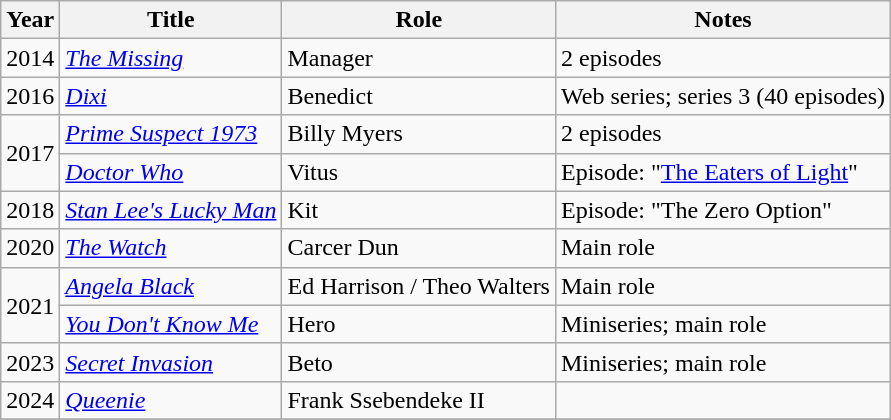<table class="wikitable sortable">
<tr>
<th>Year</th>
<th>Title</th>
<th>Role</th>
<th class="unsortable">Notes</th>
</tr>
<tr>
<td>2014</td>
<td><em><a href='#'>The Missing</a></em></td>
<td>Manager</td>
<td>2 episodes</td>
</tr>
<tr>
<td>2016</td>
<td><em><a href='#'>Dixi</a></em></td>
<td>Benedict</td>
<td>Web series; series 3 (40 episodes)</td>
</tr>
<tr>
<td rowspan="2">2017</td>
<td><em><a href='#'>Prime Suspect 1973</a></em></td>
<td>Billy Myers</td>
<td>2 episodes</td>
</tr>
<tr>
<td><em><a href='#'>Doctor Who</a></em></td>
<td>Vitus</td>
<td>Episode: "<a href='#'>The Eaters of Light</a>"</td>
</tr>
<tr>
<td>2018</td>
<td><em><a href='#'>Stan Lee's Lucky Man</a></em></td>
<td>Kit</td>
<td>Episode: "The Zero Option"</td>
</tr>
<tr>
<td>2020</td>
<td><em><a href='#'>The Watch</a></em></td>
<td>Carcer Dun</td>
<td>Main role</td>
</tr>
<tr>
<td rowspan="2">2021</td>
<td><em><a href='#'>Angela Black</a></em></td>
<td>Ed Harrison / Theo Walters</td>
<td>Main role</td>
</tr>
<tr>
<td><em><a href='#'>You Don't Know Me</a></em></td>
<td>Hero</td>
<td>Miniseries; main role</td>
</tr>
<tr>
<td>2023</td>
<td><em><a href='#'>Secret Invasion</a></em></td>
<td>Beto</td>
<td>Miniseries; main role</td>
</tr>
<tr>
<td>2024</td>
<td><em><a href='#'>Queenie</a></em></td>
<td>Frank Ssebendeke II</td>
<td></td>
</tr>
<tr>
</tr>
</table>
